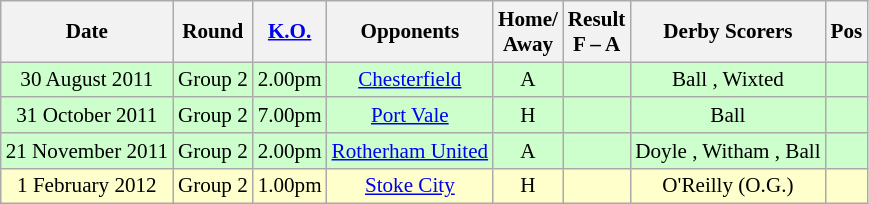<table class="wikitable" style="text-align:center; font-size:88%">
<tr>
<th>Date</th>
<th>Round</th>
<th><a href='#'>K.O.</a></th>
<th>Opponents</th>
<th>Home/<br>Away</th>
<th>Result<br>F – A</th>
<th>Derby Scorers</th>
<th>Pos</th>
</tr>
<tr bgcolor="#CCFFCC">
<td>30 August 2011</td>
<td>Group 2</td>
<td>2.00pm</td>
<td><a href='#'>Chesterfield</a></td>
<td>A</td>
<td></td>
<td>Ball , Wixted </td>
<td></td>
</tr>
<tr bgcolor="#CCFFCC">
<td>31 October 2011</td>
<td>Group 2</td>
<td>7.00pm</td>
<td><a href='#'>Port Vale</a></td>
<td>H</td>
<td></td>
<td>Ball </td>
<td></td>
</tr>
<tr bgcolor="#CCFFCC">
<td>21 November 2011</td>
<td>Group 2</td>
<td>2.00pm</td>
<td><a href='#'>Rotherham United</a></td>
<td>A</td>
<td></td>
<td>Doyle , Witham , Ball </td>
<td></td>
</tr>
<tr bgcolor="#ffffcc">
<td>1 February 2012</td>
<td>Group 2</td>
<td>1.00pm</td>
<td><a href='#'>Stoke City</a></td>
<td>H</td>
<td></td>
<td>O'Reilly (O.G.) </td>
<td></td>
</tr>
</table>
